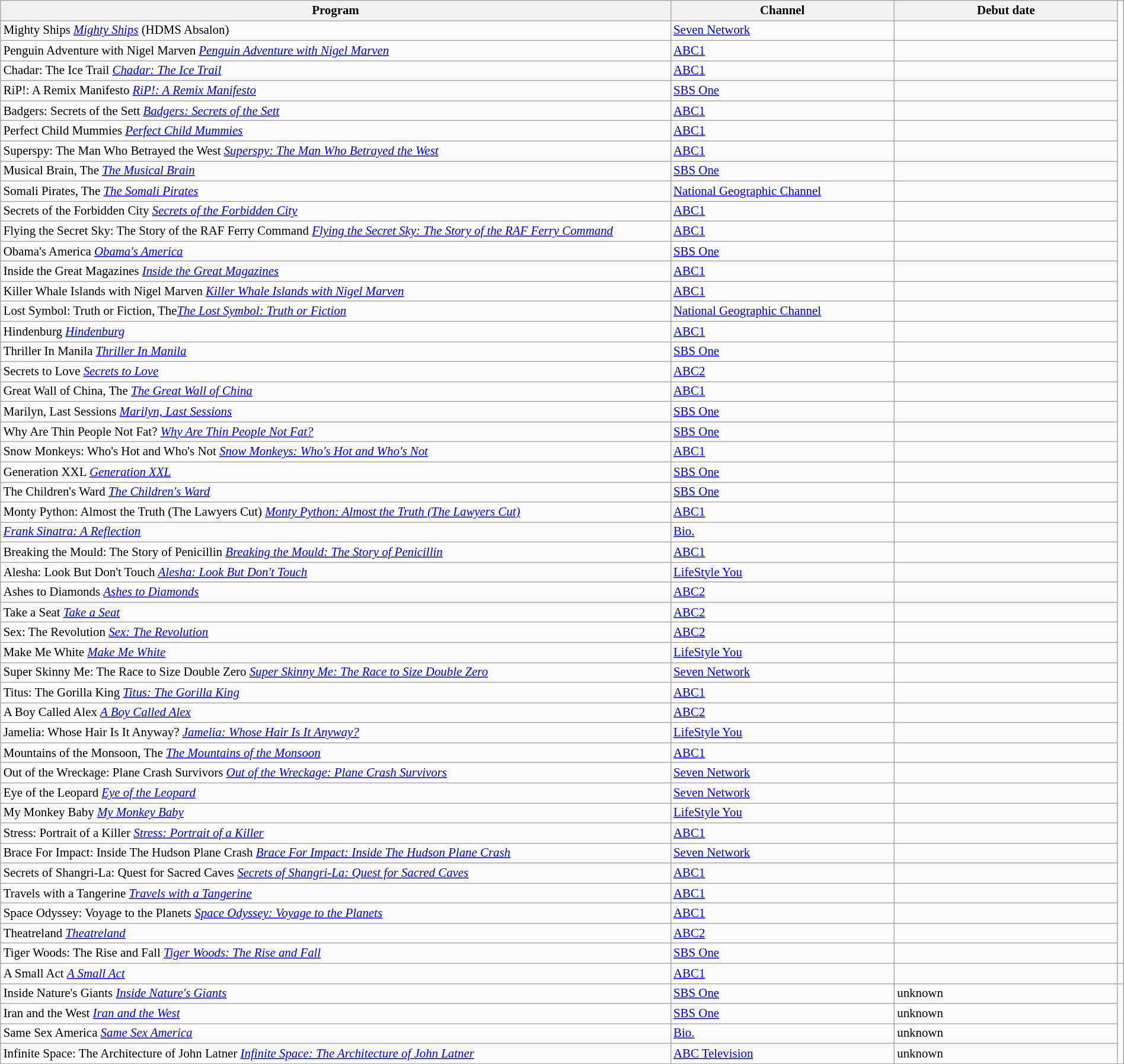<table class="wikitable sortable" width="100%" style="font-size:87%;">
<tr bgcolor="#efefef">
<th width=60%>Program</th>
<th width=20%>Channel</th>
<th width=20%>Debut date</th>
</tr>
<tr>
<td><span>Mighty Ships</span> <em><a href='#'>Mighty Ships</a></em> (HDMS Absalon)</td>
<td><a href='#'>Seven Network</a></td>
<td></td>
</tr>
<tr>
<td><span>Penguin Adventure with Nigel Marven</span> <em><a href='#'>Penguin Adventure with Nigel Marven</a></em></td>
<td><a href='#'>ABC1</a></td>
<td></td>
</tr>
<tr>
<td><span>Chadar: The Ice Trail</span>  <em><a href='#'>Chadar: The Ice Trail</a></em></td>
<td><a href='#'>ABC1</a></td>
<td></td>
</tr>
<tr>
<td><span>RiP!: A Remix Manifesto</span>  <em><a href='#'>RiP!: A Remix Manifesto</a></em></td>
<td><a href='#'>SBS One</a></td>
<td></td>
</tr>
<tr>
<td><span>Badgers: Secrets of the Sett</span> <em><a href='#'>Badgers: Secrets of the Sett</a></em></td>
<td><a href='#'>ABC1</a></td>
<td></td>
</tr>
<tr>
<td><span>Perfect Child Mummies</span> <em><a href='#'>Perfect Child Mummies</a></em></td>
<td><a href='#'>ABC1</a></td>
<td></td>
</tr>
<tr>
<td><span>Superspy: The Man Who Betrayed the West</span> <em><a href='#'>Superspy: The Man Who Betrayed the West</a></em></td>
<td><a href='#'>ABC1</a></td>
<td></td>
</tr>
<tr>
<td><span>Musical Brain, The</span>  <em><a href='#'>The Musical Brain</a></em></td>
<td><a href='#'>SBS One</a></td>
<td></td>
</tr>
<tr>
<td><span>Somali Pirates, The</span> <em><a href='#'>The Somali Pirates</a></em></td>
<td><a href='#'>National Geographic Channel</a></td>
<td></td>
</tr>
<tr>
<td><span>Secrets of the Forbidden City</span> <em><a href='#'>Secrets of the Forbidden City</a></em></td>
<td><a href='#'>ABC1</a></td>
<td></td>
</tr>
<tr>
<td><span>Flying the Secret Sky: The Story of the RAF Ferry Command</span> <em><a href='#'>Flying the Secret Sky: The Story of the RAF Ferry Command</a></em></td>
<td><a href='#'>ABC1</a></td>
<td></td>
</tr>
<tr>
<td><span>Obama's America</span>  <em><a href='#'>Obama's America</a></em></td>
<td><a href='#'>SBS One</a></td>
<td></td>
</tr>
<tr>
<td><span>Inside the Great Magazines</span>  <em><a href='#'>Inside the Great Magazines</a></em></td>
<td><a href='#'>ABC1</a></td>
<td></td>
</tr>
<tr>
<td><span>Killer Whale Islands with Nigel Marven</span> <em><a href='#'>Killer Whale Islands with Nigel Marven</a></em></td>
<td><a href='#'>ABC1</a></td>
<td></td>
</tr>
<tr>
<td><span>Lost Symbol: Truth or Fiction, The</span><em><a href='#'>The Lost Symbol: Truth or Fiction</a></em></td>
<td><a href='#'>National Geographic Channel</a></td>
<td></td>
</tr>
<tr>
<td><span>Hindenburg</span> <em><a href='#'>Hindenburg</a></em></td>
<td><a href='#'>ABC1</a></td>
<td></td>
</tr>
<tr>
<td><span>Thriller In Manila</span>  <em><a href='#'>Thriller In Manila</a></em></td>
<td><a href='#'>SBS One</a></td>
<td></td>
</tr>
<tr>
<td><span>Secrets to Love</span> <em><a href='#'>Secrets to Love</a></em></td>
<td><a href='#'>ABC2</a></td>
<td></td>
</tr>
<tr>
<td><span>Great Wall of China, The</span> <em><a href='#'>The Great Wall of China</a></em></td>
<td><a href='#'>ABC1</a></td>
<td></td>
</tr>
<tr>
<td><span>Marilyn, Last Sessions</span>   <em><a href='#'>Marilyn, Last Sessions</a></em></td>
<td><a href='#'>SBS One</a></td>
<td></td>
</tr>
<tr>
<td><span>Why Are Thin People Not Fat?</span>  <em><a href='#'>Why Are Thin People Not Fat?</a></em></td>
<td><a href='#'>SBS One</a></td>
<td></td>
</tr>
<tr>
<td><span>Snow Monkeys: Who's Hot and Who's Not</span> <em><a href='#'>Snow Monkeys: Who's Hot and Who's Not</a></em></td>
<td><a href='#'>ABC1</a></td>
<td></td>
</tr>
<tr>
<td><span>Generation XXL</span>  <em><a href='#'>Generation XXL</a></em></td>
<td><a href='#'>SBS One</a></td>
<td></td>
</tr>
<tr>
<td><span>The Children's Ward</span>  <em><a href='#'>The Children's Ward</a></em></td>
<td><a href='#'>SBS One</a></td>
<td></td>
</tr>
<tr>
<td><span>Monty Python: Almost the Truth (The Lawyers Cut)</span>  <em><a href='#'>Monty Python: Almost the Truth (The Lawyers Cut)</a></em></td>
<td><a href='#'>ABC1</a></td>
<td></td>
</tr>
<tr>
<td><em><a href='#'>Frank Sinatra: A Reflection</a></em></td>
<td><a href='#'>Bio.</a></td>
<td></td>
</tr>
<tr>
<td><span>Breaking the Mould: The Story of Penicillin</span>  <em><a href='#'>Breaking the Mould: The Story of Penicillin</a></em></td>
<td><a href='#'>ABC1</a></td>
<td></td>
</tr>
<tr>
<td><span>Alesha: Look But Don't Touch</span>  <em><a href='#'>Alesha: Look But Don't Touch</a></em></td>
<td><a href='#'>LifeStyle You</a></td>
<td></td>
</tr>
<tr>
<td><span>Ashes to Diamonds</span>  <em><a href='#'>Ashes to Diamonds</a></em></td>
<td><a href='#'>ABC2</a></td>
<td></td>
</tr>
<tr>
<td><span>Take a Seat</span>  <em><a href='#'>Take a Seat</a></em></td>
<td><a href='#'>ABC2</a></td>
<td></td>
</tr>
<tr>
<td><span>Sex: The Revolution</span>  <em><a href='#'>Sex: The Revolution</a></em></td>
<td><a href='#'>ABC2</a></td>
<td></td>
</tr>
<tr>
<td><span>Make Me White</span>  <em><a href='#'>Make Me White</a></em></td>
<td><a href='#'>LifeStyle You</a></td>
<td></td>
</tr>
<tr>
<td><span>Super Skinny Me: The Race to Size Double Zero</span>  <em><a href='#'>Super Skinny Me: The Race to Size Double Zero</a></em></td>
<td><a href='#'>Seven Network</a></td>
<td></td>
</tr>
<tr>
<td><span>Titus: The Gorilla King</span>  <em><a href='#'>Titus: The Gorilla King</a></em></td>
<td><a href='#'>ABC1</a></td>
<td></td>
</tr>
<tr>
<td><span>A Boy Called Alex</span>  <em><a href='#'>A Boy Called Alex</a></em></td>
<td><a href='#'>ABC2</a></td>
<td></td>
</tr>
<tr>
<td><span>Jamelia: Whose Hair Is It Anyway?</span> <em><a href='#'>Jamelia: Whose Hair Is It Anyway?</a></em></td>
<td><a href='#'>LifeStyle You</a></td>
<td></td>
</tr>
<tr>
<td><span>Mountains of the Monsoon, The</span>  <em><a href='#'>The Mountains of the Monsoon</a></em></td>
<td><a href='#'>ABC1</a></td>
<td></td>
</tr>
<tr>
<td><span>Out of the Wreckage: Plane Crash Survivors</span>  <em><a href='#'>Out of the Wreckage: Plane Crash Survivors</a></em></td>
<td><a href='#'>Seven Network</a></td>
<td></td>
</tr>
<tr>
<td><span>Eye of the Leopard</span>  <em><a href='#'>Eye of the Leopard</a></em></td>
<td><a href='#'>Seven Network</a></td>
<td></td>
</tr>
<tr>
<td><span>My Monkey Baby</span>  <em><a href='#'>My Monkey Baby</a></em></td>
<td><a href='#'>LifeStyle You</a></td>
<td></td>
</tr>
<tr>
<td><span>Stress: Portrait of a Killer</span> <em><a href='#'>Stress: Portrait of a Killer</a></em></td>
<td><a href='#'>ABC1</a></td>
<td></td>
</tr>
<tr>
<td><span>Brace For Impact: Inside The Hudson Plane Crash</span>  <em><a href='#'>Brace For Impact: Inside The Hudson Plane Crash</a></em></td>
<td><a href='#'>Seven Network</a></td>
<td></td>
</tr>
<tr>
<td><span>Secrets of Shangri-La: Quest for Sacred Caves</span> <em><a href='#'>Secrets of Shangri-La: Quest for Sacred Caves</a></em></td>
<td><a href='#'>ABC1</a></td>
<td></td>
</tr>
<tr>
<td><span>Travels with a Tangerine</span>   <em><a href='#'>Travels with a Tangerine</a></em></td>
<td><a href='#'>ABC1</a></td>
<td></td>
</tr>
<tr>
<td><span>Space Odyssey: Voyage to the Planets</span>  <em><a href='#'>Space Odyssey: Voyage to the Planets</a></em></td>
<td><a href='#'>ABC1</a></td>
<td></td>
</tr>
<tr>
<td><span>Theatreland</span>   <em><a href='#'>Theatreland</a></em></td>
<td><a href='#'>ABC2</a></td>
<td></td>
</tr>
<tr>
<td><span>Tiger Woods: The Rise and Fall</span>   <em><a href='#'>Tiger Woods: The Rise and Fall</a></em></td>
<td><a href='#'>SBS One</a></td>
<td></td>
</tr>
<tr>
<td><span>A Small Act</span>  <em><a href='#'>A Small Act</a></em></td>
<td><a href='#'>ABC1</a></td>
<td></td>
<td></td>
</tr>
<tr>
<td><span>Inside Nature's Giants</span>  <em><a href='#'>Inside Nature's Giants</a></em></td>
<td><a href='#'>SBS One</a></td>
<td>unknown</td>
</tr>
<tr>
<td><span>Iran and the West</span>  <em><a href='#'>Iran and the West</a></em></td>
<td><a href='#'>SBS One</a></td>
<td>unknown</td>
</tr>
<tr>
<td><span>Same Sex America</span> <em><a href='#'>Same Sex America</a></em></td>
<td><a href='#'>Bio.</a></td>
<td>unknown</td>
</tr>
<tr>
<td><span>Infinite Space: The Architecture of John Latner</span> <em><a href='#'>Infinite Space: The Architecture of John Latner</a></em></td>
<td><a href='#'>ABC Television</a></td>
<td>unknown</td>
</tr>
</table>
